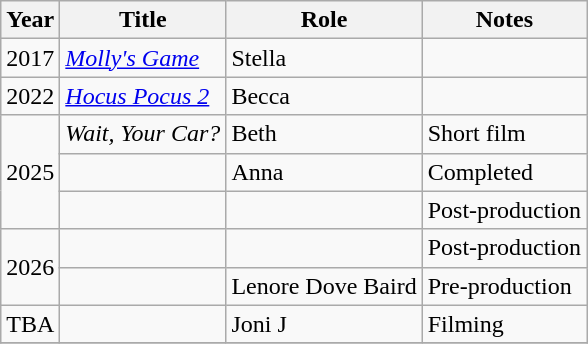<table class="wikitable plainrowheaders sortable">
<tr>
<th scope="col">Year</th>
<th scope="col">Title</th>
<th scope="col">Role</th>
<th scope="col" class="unsortable">Notes</th>
</tr>
<tr>
<td>2017</td>
<td><em><a href='#'>Molly's Game</a></em></td>
<td>Stella</td>
<td></td>
</tr>
<tr>
<td>2022</td>
<td><em><a href='#'>Hocus Pocus 2</a></em></td>
<td>Becca</td>
<td></td>
</tr>
<tr>
<td rowspan="3">2025</td>
<td><em>Wait, Your Car?</em></td>
<td>Beth</td>
<td>Short film</td>
</tr>
<tr>
<td></td>
<td>Anna</td>
<td>Completed</td>
</tr>
<tr>
<td></td>
<td></td>
<td>Post-production</td>
</tr>
<tr>
<td rowspan="2">2026</td>
<td></td>
<td></td>
<td>Post-production</td>
</tr>
<tr>
<td></td>
<td>Lenore Dove Baird</td>
<td>Pre-production</td>
</tr>
<tr>
<td>TBA</td>
<td></td>
<td>Joni J</td>
<td>Filming</td>
</tr>
<tr>
</tr>
</table>
